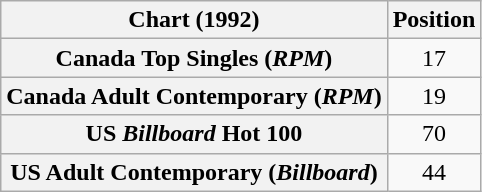<table class="wikitable sortable plainrowheaders" style="text-align:center">
<tr>
<th>Chart (1992)</th>
<th>Position</th>
</tr>
<tr>
<th scope="row">Canada Top Singles (<em>RPM</em>)</th>
<td>17</td>
</tr>
<tr>
<th scope="row">Canada Adult Contemporary (<em>RPM</em>)</th>
<td>19</td>
</tr>
<tr>
<th scope="row">US <em>Billboard</em> Hot 100</th>
<td>70</td>
</tr>
<tr>
<th scope="row">US Adult Contemporary (<em>Billboard</em>)</th>
<td>44</td>
</tr>
</table>
